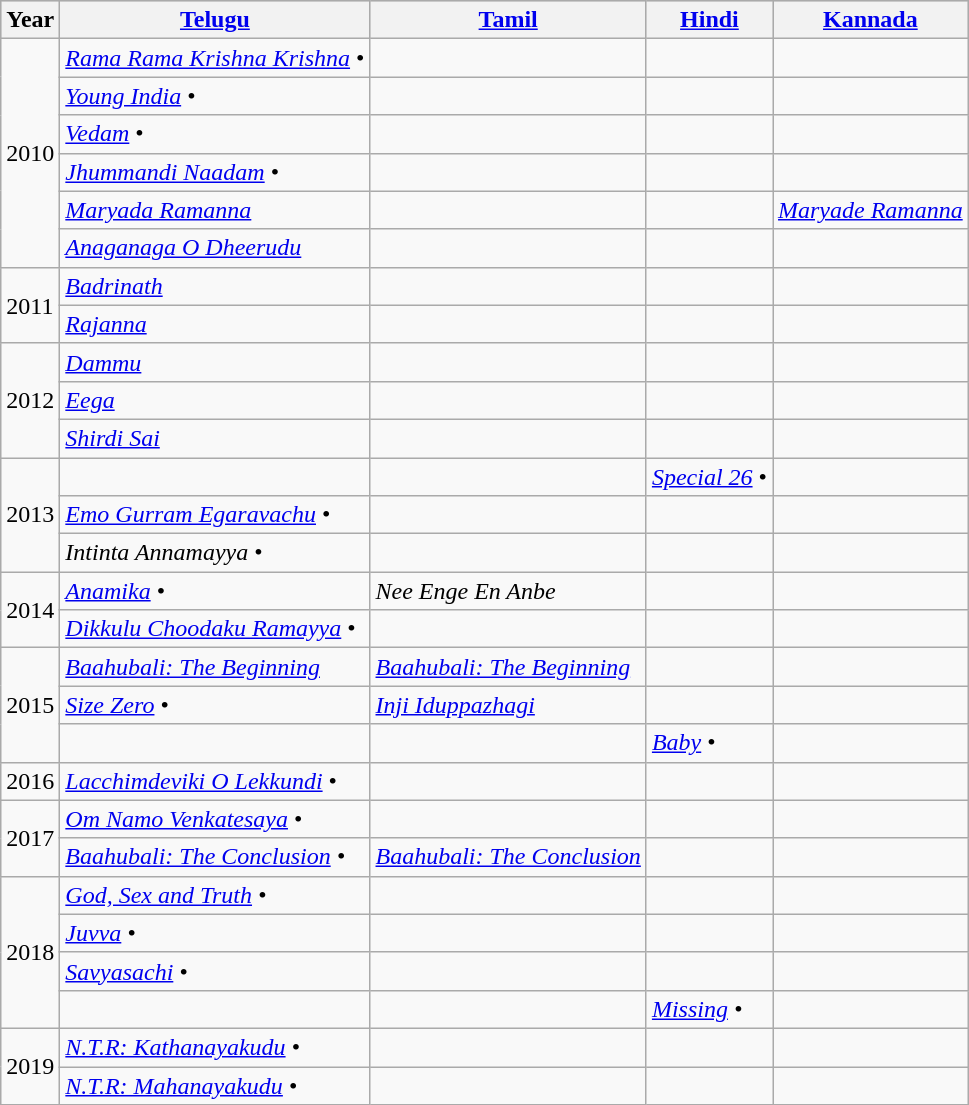<table class="wikitable sortable">
<tr style="background:#ccc; text-align:center;">
<th>Year</th>
<th><a href='#'>Telugu</a></th>
<th><a href='#'>Tamil</a></th>
<th><a href='#'>Hindi</a></th>
<th><a href='#'>Kannada</a></th>
</tr>
<tr>
<td rowspan="6">2010</td>
<td><em><a href='#'>Rama Rama Krishna Krishna</a></em> •</td>
<td></td>
<td></td>
<td></td>
</tr>
<tr>
<td><em><a href='#'>Young India</a></em> •</td>
<td></td>
<td></td>
<td></td>
</tr>
<tr>
<td><em><a href='#'>Vedam</a></em> •</td>
<td></td>
<td></td>
<td></td>
</tr>
<tr>
<td><em><a href='#'>Jhummandi Naadam</a></em> •</td>
<td></td>
<td></td>
<td></td>
</tr>
<tr>
<td><em><a href='#'>Maryada Ramanna</a></em></td>
<td></td>
<td></td>
<td><em><a href='#'>Maryade Ramanna</a></em></td>
</tr>
<tr>
<td><em><a href='#'>Anaganaga O Dheerudu</a></em></td>
<td></td>
<td></td>
<td></td>
</tr>
<tr>
<td rowspan="2">2011</td>
<td><em><a href='#'>Badrinath</a></em></td>
<td></td>
<td></td>
<td></td>
</tr>
<tr>
<td><em><a href='#'>Rajanna</a></em></td>
<td></td>
<td></td>
<td></td>
</tr>
<tr>
<td rowspan="3">2012</td>
<td><em><a href='#'>Dammu</a></em></td>
<td></td>
<td></td>
<td></td>
</tr>
<tr>
<td><em><a href='#'>Eega</a></em></td>
<td></td>
<td></td>
<td></td>
</tr>
<tr>
<td><em><a href='#'>Shirdi Sai</a></em></td>
<td></td>
<td></td>
<td></td>
</tr>
<tr>
<td rowspan="3">2013</td>
<td></td>
<td></td>
<td><em><a href='#'>Special 26</a></em> •</td>
<td></td>
</tr>
<tr>
<td><em><a href='#'>Emo Gurram Egaravachu</a></em> •</td>
<td></td>
<td></td>
<td></td>
</tr>
<tr>
<td><em>Intinta Annamayya</em> •</td>
<td></td>
<td></td>
<td></td>
</tr>
<tr>
<td rowspan="2">2014</td>
<td><em><a href='#'>Anamika</a></em> •</td>
<td><em>Nee Enge En Anbe</em></td>
<td></td>
<td></td>
</tr>
<tr>
<td><em><a href='#'>Dikkulu Choodaku Ramayya</a></em> •</td>
<td></td>
<td></td>
<td></td>
</tr>
<tr>
<td rowspan="3">2015</td>
<td><em><a href='#'>Baahubali: The Beginning</a></em></td>
<td><em><a href='#'>Baahubali: The Beginning</a></em></td>
<td></td>
<td></td>
</tr>
<tr>
<td><em><a href='#'>Size Zero</a></em> •</td>
<td><em><a href='#'>Inji Iduppazhagi</a></em></td>
<td></td>
<td></td>
</tr>
<tr>
<td></td>
<td></td>
<td><em><a href='#'>Baby</a></em> •</td>
<td></td>
</tr>
<tr>
<td>2016</td>
<td><em><a href='#'>Lacchimdeviki O Lekkundi</a></em> •</td>
<td></td>
<td></td>
<td></td>
</tr>
<tr>
<td rowspan="2">2017</td>
<td><em><a href='#'>Om Namo Venkatesaya</a></em> •</td>
<td></td>
<td></td>
<td></td>
</tr>
<tr>
<td><em><a href='#'>Baahubali: The Conclusion</a> •</em></td>
<td><em><a href='#'>Baahubali: The Conclusion</a></em></td>
<td></td>
<td></td>
</tr>
<tr>
<td rowspan="4">2018</td>
<td><em><a href='#'>God, Sex and Truth</a> •</em></td>
<td></td>
<td></td>
<td></td>
</tr>
<tr>
<td><em><a href='#'>Juvva</a> •</em></td>
<td></td>
<td></td>
<td></td>
</tr>
<tr>
<td><em><a href='#'>Savyasachi</a> •</em></td>
<td></td>
<td></td>
<td></td>
</tr>
<tr>
<td></td>
<td></td>
<td><em><a href='#'>Missing</a> •</em></td>
<td></td>
</tr>
<tr>
<td rowspan="2">2019</td>
<td><em><a href='#'>N.T.R: Kathanayakudu</a> •</em></td>
<td></td>
<td></td>
<td></td>
</tr>
<tr>
<td><em><a href='#'>N.T.R: Mahanayakudu</a> •</em></td>
<td></td>
<td></td>
<td></td>
</tr>
</table>
